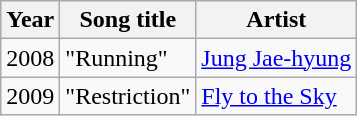<table class="wikitable sortable">
<tr>
<th>Year</th>
<th>Song title</th>
<th>Artist</th>
</tr>
<tr>
<td>2008</td>
<td>"Running" </td>
<td><a href='#'>Jung Jae-hyung</a></td>
</tr>
<tr>
<td>2009</td>
<td>"Restriction" </td>
<td><a href='#'>Fly to the Sky</a></td>
</tr>
</table>
